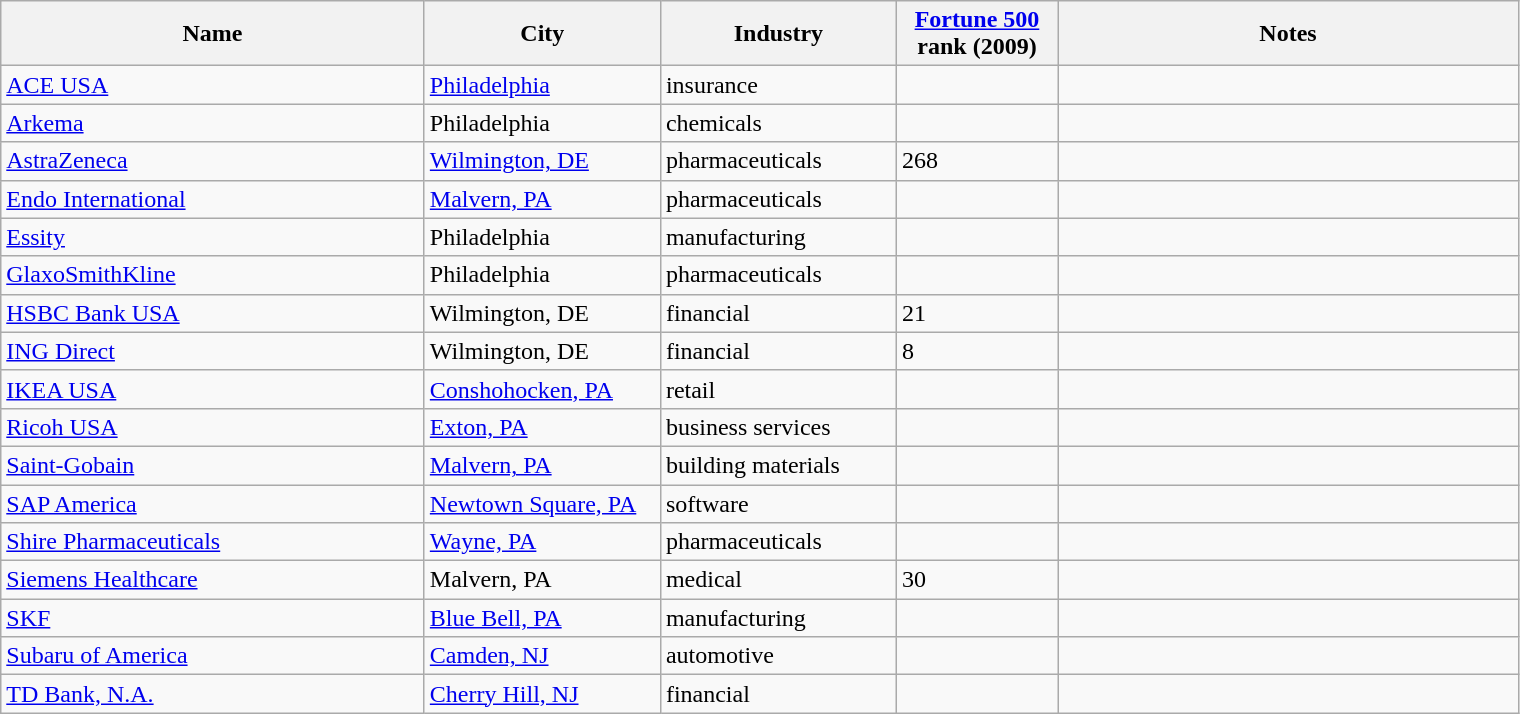<table class="wikitable sortable">
<tr>
<th style="width:275px;">Name</th>
<th style="width:150px;">City</th>
<th style="width:150px;">Industry</th>
<th style="width:100px;"><a href='#'>Fortune 500</a><br>rank (2009)</th>
<th style="width:300px;" class="unsortable">Notes</th>
</tr>
<tr>
<td><a href='#'>ACE USA</a></td>
<td><a href='#'>Philadelphia</a></td>
<td>insurance</td>
<td></td>
<td></td>
</tr>
<tr>
<td><a href='#'>Arkema</a></td>
<td>Philadelphia</td>
<td>chemicals</td>
<td></td>
<td></td>
</tr>
<tr>
<td><a href='#'>AstraZeneca</a></td>
<td><a href='#'>Wilmington, DE</a></td>
<td>pharmaceuticals</td>
<td>268</td>
<td></td>
</tr>
<tr>
<td><a href='#'>Endo International</a></td>
<td><a href='#'>Malvern, PA</a></td>
<td>pharmaceuticals</td>
<td 766></td>
</tr>
<tr>
<td><a href='#'>Essity</a></td>
<td>Philadelphia</td>
<td>manufacturing</td>
<td></td>
<td></td>
</tr>
<tr>
<td><a href='#'>GlaxoSmithKline</a></td>
<td>Philadelphia</td>
<td>pharmaceuticals</td>
<td></td>
<td></td>
</tr>
<tr>
<td><a href='#'>HSBC Bank USA</a></td>
<td>Wilmington, DE</td>
<td>financial</td>
<td>21</td>
<td></td>
</tr>
<tr>
<td><a href='#'>ING Direct</a></td>
<td>Wilmington, DE</td>
<td>financial</td>
<td>8</td>
<td></td>
</tr>
<tr>
<td><a href='#'>IKEA USA</a></td>
<td><a href='#'>Conshohocken, PA</a></td>
<td>retail</td>
<td></td>
<td></td>
</tr>
<tr>
<td><a href='#'>Ricoh USA</a></td>
<td><a href='#'>Exton, PA</a></td>
<td>business services</td>
<td></td>
<td></td>
</tr>
<tr>
<td><a href='#'>Saint-Gobain</a></td>
<td><a href='#'>Malvern, PA</a></td>
<td>building materials</td>
<td></td>
<td></td>
</tr>
<tr>
<td><a href='#'>SAP America</a></td>
<td><a href='#'>Newtown Square, PA</a></td>
<td>software</td>
<td></td>
<td></td>
</tr>
<tr>
<td><a href='#'>Shire Pharmaceuticals</a></td>
<td><a href='#'>Wayne, PA</a></td>
<td>pharmaceuticals</td>
<td></td>
<td></td>
</tr>
<tr>
<td><a href='#'>Siemens Healthcare</a></td>
<td>Malvern, PA</td>
<td>medical</td>
<td>30</td>
<td></td>
</tr>
<tr>
<td><a href='#'>SKF</a></td>
<td><a href='#'>Blue Bell, PA</a></td>
<td>manufacturing</td>
<td></td>
<td></td>
</tr>
<tr>
<td><a href='#'>Subaru of America</a></td>
<td><a href='#'>Camden, NJ</a></td>
<td>automotive</td>
<td></td>
<td></td>
</tr>
<tr>
<td><a href='#'>TD Bank, N.A.</a></td>
<td><a href='#'>Cherry Hill, NJ</a></td>
<td>financial</td>
<td></td>
<td></td>
</tr>
</table>
